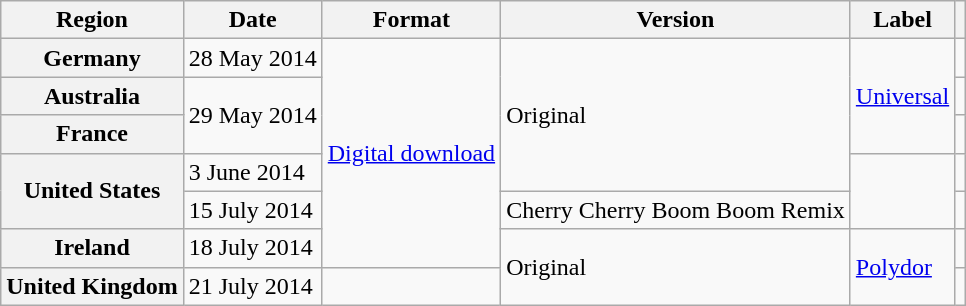<table class="wikitable plainrowheaders">
<tr>
<th scope="col">Region</th>
<th scope="col">Date</th>
<th scope="col">Format</th>
<th scope="col">Version</th>
<th scope="col">Label</th>
<th scope="col"></th>
</tr>
<tr>
<th scope="row">Germany</th>
<td>28 May 2014</td>
<td rowspan="6"><a href='#'>Digital download</a></td>
<td rowspan="4">Original</td>
<td rowspan="3"><a href='#'>Universal</a></td>
<td align="center"></td>
</tr>
<tr>
<th scope="row">Australia</th>
<td rowspan="2">29 May 2014</td>
<td align="center"></td>
</tr>
<tr>
<th scope="row">France</th>
<td align="center"></td>
</tr>
<tr>
<th scope="row" rowspan="2">United States</th>
<td>3 June 2014</td>
<td rowspan="2"></td>
<td align="center"></td>
</tr>
<tr>
<td>15 July 2014</td>
<td>Cherry Cherry Boom Boom Remix</td>
<td align="center"></td>
</tr>
<tr>
<th scope="row">Ireland</th>
<td>18 July 2014</td>
<td rowspan="2">Original</td>
<td rowspan="2"><a href='#'>Polydor</a></td>
<td align="center"></td>
</tr>
<tr>
<th scope="row">United Kingdom</th>
<td>21 July 2014</td>
<td></td>
<td align="center"></td>
</tr>
</table>
